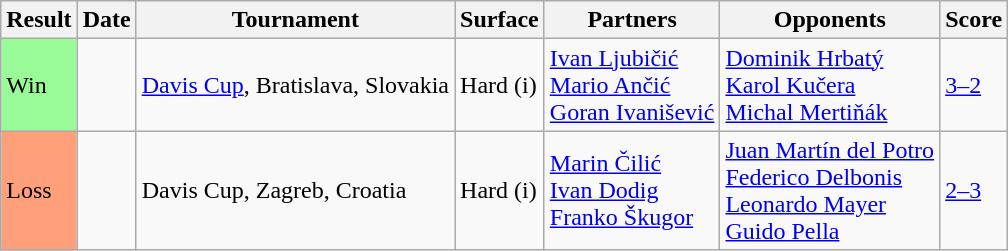<table class="sortable wikitable">
<tr>
<th>Result</th>
<th>Date</th>
<th>Tournament</th>
<th>Surface</th>
<th>Partners</th>
<th>Opponents</th>
<th class=unsortable>Score</th>
</tr>
<tr>
<td bgcolor=98FB98>Win</td>
<td><a href='#'></a></td>
<td><a href='#'>Davis Cup</a>, Bratislava, Slovakia</td>
<td>Hard (i)</td>
<td> <a href='#'>Ivan Ljubičić</a> <br>  <a href='#'>Mario Ančić</a> <br>  <a href='#'>Goran Ivanišević</a></td>
<td> <a href='#'>Dominik Hrbatý</a> <br>  <a href='#'>Karol Kučera</a> <br>  <a href='#'>Michal Mertiňák</a></td>
<td><a href='#'>3–2</a></td>
</tr>
<tr>
<td bgcolor=ffa07a>Loss</td>
<td><a href='#'></a></td>
<td>Davis Cup, Zagreb, Croatia</td>
<td>Hard (i)</td>
<td> <a href='#'>Marin Čilić</a> <br>  <a href='#'>Ivan Dodig</a> <br>  <a href='#'>Franko Škugor</a></td>
<td> <a href='#'>Juan Martín del Potro</a> <br>  <a href='#'>Federico Delbonis</a> <br>  <a href='#'>Leonardo Mayer</a> <br>  <a href='#'>Guido Pella</a></td>
<td><a href='#'>2–3</a></td>
</tr>
</table>
